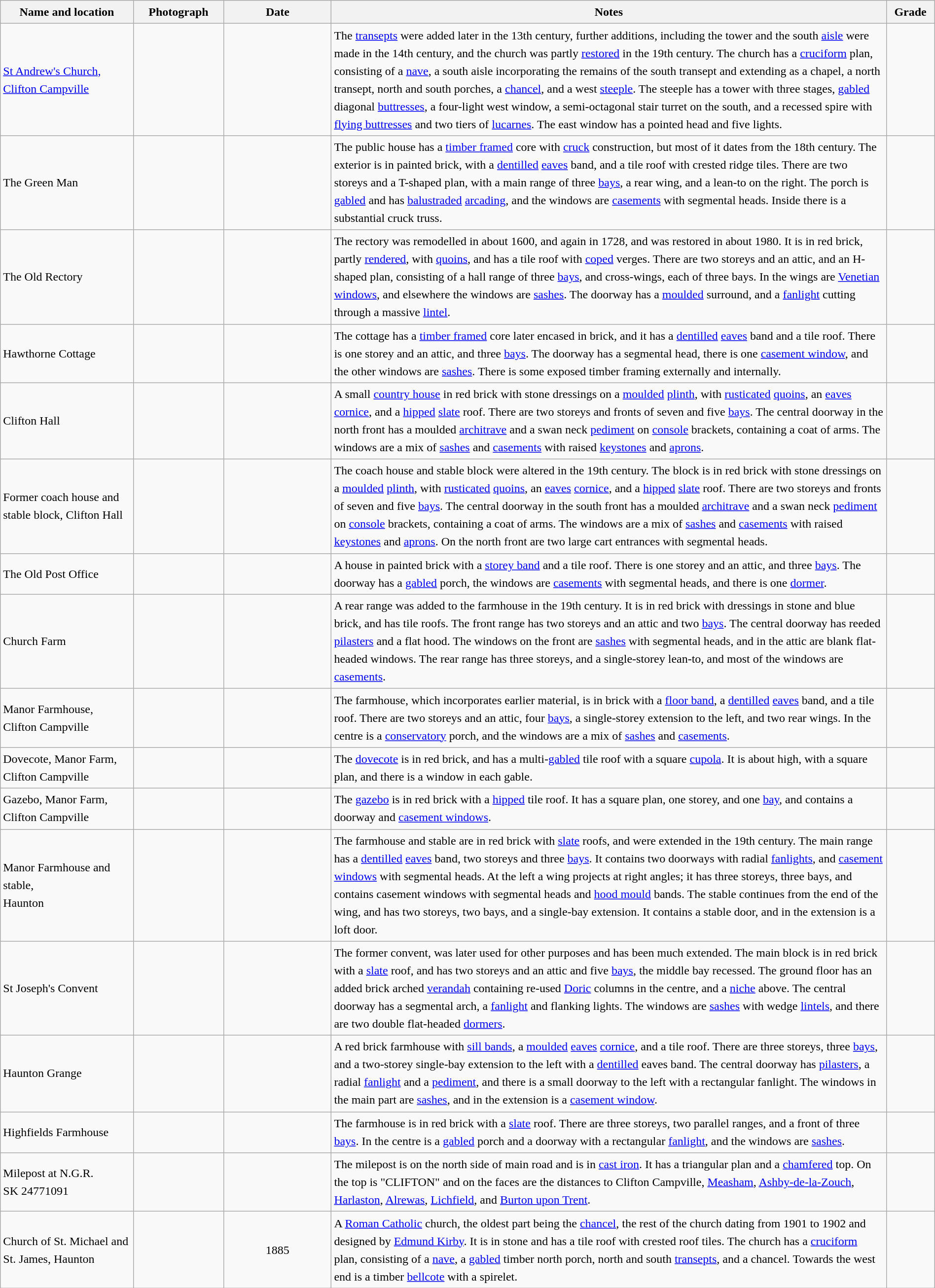<table class="wikitable sortable plainrowheaders" style="width:100%; border:0; text-align:left; line-height:150%;">
<tr>
<th scope="col"  style="width:150px">Name and location</th>
<th scope="col"  style="width:100px" class="unsortable">Photograph</th>
<th scope="col"  style="width:120px">Date</th>
<th scope="col"  style="width:650px" class="unsortable">Notes</th>
<th scope="col"  style="width:50px">Grade</th>
</tr>
<tr>
<td><a href='#'>St Andrew's Church,<br>Clifton Campville</a><br><small></small></td>
<td></td>
<td align="center"></td>
<td>The <a href='#'>transepts</a> were added later in the 13th century, further additions, including the tower and the south <a href='#'>aisle</a> were made in the 14th century, and the church was partly <a href='#'>restored</a> in the 19th century.  The church has a <a href='#'>cruciform</a> plan, consisting of a <a href='#'>nave</a>, a south aisle incorporating the remains of the south transept and extending as a chapel, a north transept, north and south porches, a <a href='#'>chancel</a>, and a west <a href='#'>steeple</a>.  The steeple has a tower with three stages, <a href='#'>gabled</a> diagonal <a href='#'>buttresses</a>, a four-light west window, a semi-octagonal stair turret on the south, and a recessed spire with <a href='#'>flying buttresses</a> and two tiers of <a href='#'>lucarnes</a>.  The east window has a pointed head and five lights.</td>
<td align="center" ></td>
</tr>
<tr>
<td>The Green Man<br><small></small></td>
<td></td>
<td align="center"></td>
<td>The public house has a <a href='#'>timber framed</a> core with <a href='#'>cruck</a> construction, but most of it dates from the 18th century.  The exterior is in painted brick, with a <a href='#'>dentilled</a> <a href='#'>eaves</a> band, and a tile roof with crested ridge tiles.  There are two storeys and a T-shaped plan, with a main range of three <a href='#'>bays</a>, a rear wing, and a lean-to on the right.  The porch is <a href='#'>gabled</a> and has <a href='#'>balustraded</a> <a href='#'>arcading</a>, and the windows are <a href='#'>casements</a> with segmental heads.  Inside there is a substantial cruck truss.</td>
<td align="center" ></td>
</tr>
<tr>
<td>The Old Rectory<br><small></small></td>
<td></td>
<td align="center"></td>
<td>The rectory was remodelled in about 1600, and again in 1728, and was restored in about 1980.  It is in red brick, partly <a href='#'>rendered</a>, with <a href='#'>quoins</a>, and has a tile roof with <a href='#'>coped</a> verges.  There are two storeys and an attic, and an H-shaped plan, consisting of a hall range of three <a href='#'>bays</a>, and cross-wings, each of three bays.  In the wings are <a href='#'>Venetian windows</a>, and elsewhere the windows are <a href='#'>sashes</a>.  The doorway has a <a href='#'>moulded</a> surround, and a <a href='#'>fanlight</a> cutting through a massive <a href='#'>lintel</a>.</td>
<td align="center" ></td>
</tr>
<tr>
<td>Hawthorne Cottage<br><small></small></td>
<td></td>
<td align="center"></td>
<td>The cottage has a <a href='#'>timber framed</a> core later encased in brick, and it has a <a href='#'>dentilled</a> <a href='#'>eaves</a> band and a tile roof.  There is one storey and an attic, and three <a href='#'>bays</a>.  The doorway has a segmental head, there is one <a href='#'>casement window</a>, and the other windows are <a href='#'>sashes</a>.  There is some exposed timber framing externally and internally.</td>
<td align="center" ></td>
</tr>
<tr>
<td>Clifton Hall<br><small></small></td>
<td></td>
<td align="center"></td>
<td>A small <a href='#'>country house</a> in red brick with stone dressings on a <a href='#'>moulded</a> <a href='#'>plinth</a>, with <a href='#'>rusticated</a> <a href='#'>quoins</a>, an <a href='#'>eaves</a> <a href='#'>cornice</a>, and a <a href='#'>hipped</a> <a href='#'>slate</a> roof.  There are two storeys and fronts of seven and five <a href='#'>bays</a>.  The central doorway in the north front has a moulded <a href='#'>architrave</a> and a swan neck <a href='#'>pediment</a> on <a href='#'>console</a> brackets, containing a coat of arms.  The windows are a mix of <a href='#'>sashes</a> and <a href='#'>casements</a> with raised <a href='#'>keystones</a> and <a href='#'>aprons</a>.</td>
<td align="center" ></td>
</tr>
<tr>
<td>Former coach house and stable block, Clifton Hall<br><small></small></td>
<td></td>
<td align="center"></td>
<td>The coach house and stable block were altered in the 19th century.  The block is in red brick with stone dressings on a <a href='#'>moulded</a> <a href='#'>plinth</a>, with <a href='#'>rusticated</a> <a href='#'>quoins</a>, an <a href='#'>eaves</a> <a href='#'>cornice</a>, and a <a href='#'>hipped</a> <a href='#'>slate</a> roof.  There are two storeys and fronts of seven and five <a href='#'>bays</a>.  The central doorway in the south front has a moulded <a href='#'>architrave</a> and a swan neck <a href='#'>pediment</a> on <a href='#'>console</a> brackets, containing a coat of arms.  The windows are a mix of <a href='#'>sashes</a> and <a href='#'>casements</a> with raised <a href='#'>keystones</a> and <a href='#'>aprons</a>.  On the north front are two large cart entrances with segmental heads.</td>
<td align="center" ></td>
</tr>
<tr>
<td>The Old Post Office<br><small></small></td>
<td></td>
<td align="center"></td>
<td>A house in painted brick with a <a href='#'>storey band</a> and a tile roof.  There is one storey and an attic, and three <a href='#'>bays</a>.  The doorway has a <a href='#'>gabled</a> porch, the windows are <a href='#'>casements</a> with segmental heads, and there is one <a href='#'>dormer</a>.</td>
<td align="center" ></td>
</tr>
<tr>
<td>Church Farm<br><small></small></td>
<td></td>
<td align="center"></td>
<td>A rear range was added to the farmhouse in the 19th century.  It is in red brick with dressings in stone and blue brick, and has tile roofs.  The front range has two storeys and an attic and two <a href='#'>bays</a>.  The central doorway has reeded <a href='#'>pilasters</a> and a flat hood.  The windows on the front are <a href='#'>sashes</a> with segmental heads, and in the attic are blank flat-headed windows.  The rear range has three storeys, and a single-storey lean-to, and most of the windows are <a href='#'>casements</a>.</td>
<td align="center" ></td>
</tr>
<tr>
<td>Manor Farmhouse,<br>Clifton Campville<br><small></small></td>
<td></td>
<td align="center"></td>
<td>The farmhouse, which incorporates earlier material, is in brick with a <a href='#'>floor band</a>, a <a href='#'>dentilled</a> <a href='#'>eaves</a> band, and a tile roof.  There are two storeys and an attic, four <a href='#'>bays</a>, a single-storey extension to the left, and two rear wings.  In the centre is a <a href='#'>conservatory</a> porch, and the windows are a mix of <a href='#'>sashes</a> and <a href='#'>casements</a>.</td>
<td align="center" ></td>
</tr>
<tr>
<td>Dovecote, Manor Farm,<br>Clifton Campville<br><small></small></td>
<td></td>
<td align="center"></td>
<td>The <a href='#'>dovecote</a> is in red brick, and has a multi-<a href='#'>gabled</a> tile roof with a square <a href='#'>cupola</a>.  It is about  high, with a square plan, and there is a window in each gable.</td>
<td align="center" ></td>
</tr>
<tr>
<td>Gazebo, Manor Farm,<br>Clifton Campville<br><small></small></td>
<td></td>
<td align="center"></td>
<td>The <a href='#'>gazebo</a> is in red brick with a <a href='#'>hipped</a> tile roof.  It has a square plan, one storey, and one <a href='#'>bay</a>, and contains a doorway and <a href='#'>casement windows</a>.</td>
<td align="center" ></td>
</tr>
<tr>
<td>Manor Farmhouse and stable,<br>Haunton<br><small></small></td>
<td></td>
<td align="center"></td>
<td>The farmhouse and stable are in red brick with <a href='#'>slate</a> roofs, and were extended in the 19th century.  The main range has a <a href='#'>dentilled</a> <a href='#'>eaves</a> band, two storeys and three <a href='#'>bays</a>.  It contains two doorways with radial <a href='#'>fanlights</a>, and <a href='#'>casement windows</a> with segmental heads.  At the left a wing projects at right angles; it has three storeys, three bays, and contains casement windows with segmental heads and <a href='#'>hood mould</a> bands.  The stable continues from the end of the wing, and has two storeys, two bays, and a single-bay extension.  It contains a stable door, and in the extension is a loft door.</td>
<td align="center" ></td>
</tr>
<tr>
<td>St Joseph's Convent<br><small></small></td>
<td></td>
<td align="center"></td>
<td>The former convent, was later used for other purposes and has been much extended.  The main block is in red brick with a <a href='#'>slate</a> roof, and has two storeys and an attic and five <a href='#'>bays</a>, the middle bay recessed.  The ground floor has an added brick arched <a href='#'>verandah</a> containing re-used <a href='#'>Doric</a> columns in the centre, and a <a href='#'>niche</a> above.  The central doorway has a segmental arch, a <a href='#'>fanlight</a> and flanking lights.  The windows are <a href='#'>sashes</a> with wedge <a href='#'>lintels</a>, and there are two double flat-headed <a href='#'>dormers</a>.</td>
<td align="center" ></td>
</tr>
<tr>
<td>Haunton Grange<br><small></small></td>
<td></td>
<td align="center"></td>
<td>A red brick farmhouse with <a href='#'>sill bands</a>, a <a href='#'>moulded</a> <a href='#'>eaves</a> <a href='#'>cornice</a>, and a tile roof.  There are three storeys, three <a href='#'>bays</a>, and a two-storey single-bay extension to the left with a <a href='#'>dentilled</a> eaves band.  The central doorway has <a href='#'>pilasters</a>, a radial <a href='#'>fanlight</a> and a <a href='#'>pediment</a>, and there is a small doorway to the left with a rectangular fanlight.  The windows in the main part are <a href='#'>sashes</a>, and in the extension is a <a href='#'>casement window</a>.</td>
<td align="center" ></td>
</tr>
<tr>
<td>Highfields Farmhouse<br><small></small></td>
<td></td>
<td align="center"></td>
<td>The farmhouse is in red brick with a <a href='#'>slate</a> roof.  There are three storeys, two parallel ranges, and a front of three <a href='#'>bays</a>.  In the centre is a <a href='#'>gabled</a> porch and a doorway with a rectangular <a href='#'>fanlight</a>, and the windows are <a href='#'>sashes</a>.</td>
<td align="center" ></td>
</tr>
<tr>
<td>Milepost at N.G.R. SK 24771091<br><small></small></td>
<td></td>
<td align="center"></td>
<td>The milepost is on the north side of main road and is in <a href='#'>cast iron</a>.  It has a triangular plan and a <a href='#'>chamfered</a> top.  On the top is "CLIFTON" and on the faces are the distances to Clifton Campville, <a href='#'>Measham</a>, <a href='#'>Ashby-de-la-Zouch</a>, <a href='#'>Harlaston</a>, <a href='#'>Alrewas</a>, <a href='#'>Lichfield</a>, and <a href='#'>Burton upon Trent</a>.</td>
<td align="center" ></td>
</tr>
<tr>
<td>Church of St. Michael and St. James, Haunton<br><small></small></td>
<td></td>
<td align="center">1885</td>
<td>A <a href='#'>Roman Catholic</a> church, the oldest part being the <a href='#'>chancel</a>, the rest of the church dating from 1901 to 1902 and designed by <a href='#'>Edmund Kirby</a>.  It is in stone and has a tile roof with crested roof tiles.  The church has a <a href='#'>cruciform</a> plan, consisting of a <a href='#'>nave</a>, a <a href='#'>gabled</a> timber north porch, north and south <a href='#'>transepts</a>, and a chancel.  Towards the west end is a timber <a href='#'>bellcote</a> with a spirelet.</td>
<td align="center" ></td>
</tr>
<tr>
</tr>
</table>
